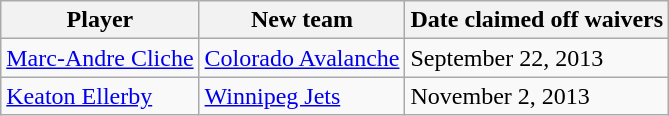<table class="wikitable">
<tr>
<th>Player</th>
<th>New team</th>
<th>Date claimed off waivers</th>
</tr>
<tr>
<td><a href='#'>Marc-Andre Cliche</a></td>
<td><a href='#'>Colorado Avalanche</a></td>
<td>September 22, 2013</td>
</tr>
<tr>
<td><a href='#'>Keaton Ellerby</a></td>
<td><a href='#'>Winnipeg Jets</a></td>
<td>November 2, 2013</td>
</tr>
</table>
